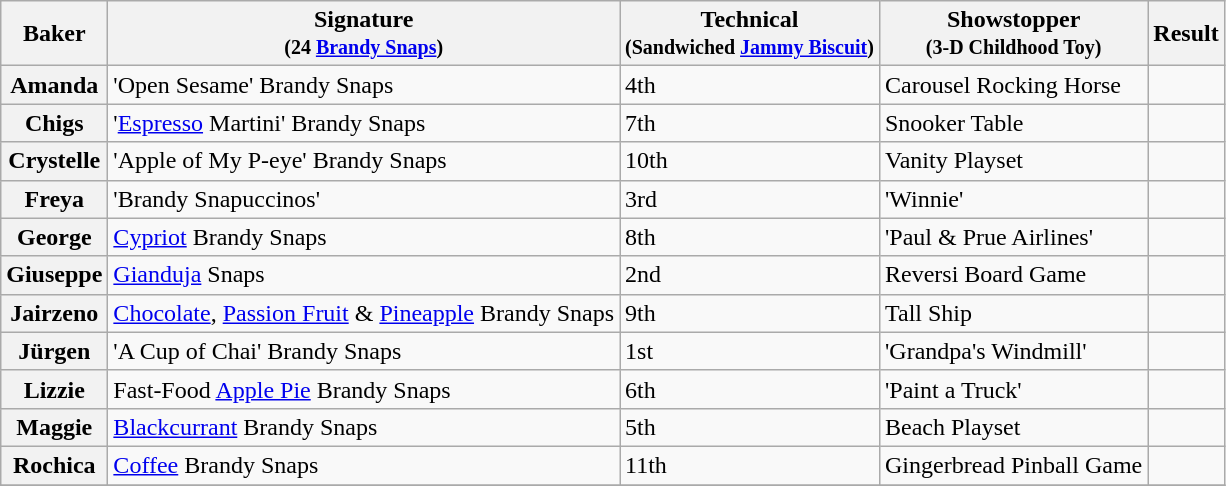<table class="wikitable sortable col3center sticky-header">
<tr>
<th scope="col">Baker</th>
<th scope="col" class="unsortable">Signature<br><small>(24 <a href='#'>Brandy Snaps</a>)</small></th>
<th scope="col">Technical<br><small>(Sandwiched <a href='#'>Jammy Biscuit</a>)</small></th>
<th scope="col" class="unsortable">Showstopper<br><small>(3-D Childhood Toy)</small></th>
<th scope="col">Result</th>
</tr>
<tr>
<th scope="row">Amanda</th>
<td>'Open Sesame' Brandy Snaps</td>
<td>4th</td>
<td>Carousel Rocking Horse</td>
<td></td>
</tr>
<tr>
<th scope="row">Chigs</th>
<td>'<a href='#'>Espresso</a> Martini' Brandy Snaps</td>
<td>7th</td>
<td>Snooker Table</td>
<td></td>
</tr>
<tr>
<th scope="row">Crystelle</th>
<td>'Apple of My P-eye' Brandy Snaps</td>
<td>10th</td>
<td>Vanity Playset</td>
<td></td>
</tr>
<tr>
<th scope="row">Freya</th>
<td>'Brandy Snapuccinos'</td>
<td>3rd</td>
<td>'Winnie'</td>
<td></td>
</tr>
<tr>
<th scope="row">George</th>
<td><a href='#'>Cypriot</a> Brandy Snaps</td>
<td>8th</td>
<td>'Paul & Prue Airlines'</td>
<td></td>
</tr>
<tr>
<th scope="row">Giuseppe</th>
<td><a href='#'>Gianduja</a> Snaps</td>
<td>2nd</td>
<td>Reversi Board Game</td>
<td></td>
</tr>
<tr>
<th scope="row">Jairzeno</th>
<td><a href='#'>Chocolate</a>, <a href='#'>Passion Fruit</a> & <a href='#'>Pineapple</a> Brandy Snaps</td>
<td>9th</td>
<td>Tall Ship</td>
<td></td>
</tr>
<tr>
<th scope="row">Jürgen</th>
<td>'A Cup of Chai' Brandy Snaps</td>
<td>1st</td>
<td>'Grandpa's Windmill'</td>
<td></td>
</tr>
<tr>
<th scope="row">Lizzie</th>
<td>Fast-Food <a href='#'>Apple Pie</a> Brandy Snaps</td>
<td>6th</td>
<td>'Paint a Truck'</td>
<td></td>
</tr>
<tr>
<th scope="row">Maggie</th>
<td><a href='#'>Blackcurrant</a> Brandy Snaps</td>
<td>5th</td>
<td>Beach Playset</td>
<td></td>
</tr>
<tr>
<th scope="row">Rochica</th>
<td><a href='#'>Coffee</a> Brandy Snaps</td>
<td>11th</td>
<td>Gingerbread Pinball Game</td>
<td></td>
</tr>
<tr>
</tr>
</table>
